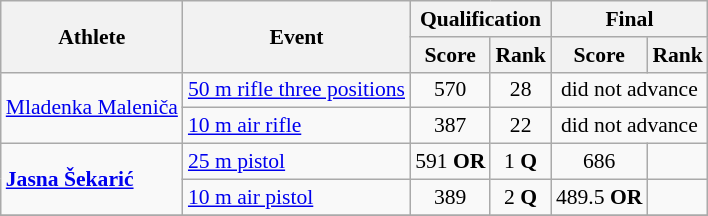<table class="wikitable" style="font-size:90%">
<tr>
<th rowspan="2">Athlete</th>
<th rowspan="2">Event</th>
<th colspan="2">Qualification</th>
<th colspan="2">Final</th>
</tr>
<tr>
<th>Score</th>
<th>Rank</th>
<th>Score</th>
<th>Rank</th>
</tr>
<tr>
<td rowspan=2><a href='#'>Mladenka Maleniča</a></td>
<td><a href='#'>50 m rifle three positions</a></td>
<td align="center">570</td>
<td align="center">28</td>
<td colspan="2"  align="center">did not advance</td>
</tr>
<tr>
<td><a href='#'>10 m air rifle</a></td>
<td align="center">387</td>
<td align="center">22</td>
<td colspan="2"  align="center">did not advance</td>
</tr>
<tr>
<td rowspan=2><strong><a href='#'>Jasna Šekarić</a></strong></td>
<td><a href='#'>25 m pistol</a></td>
<td align="center">591 <strong>OR</strong></td>
<td align="center">1 <strong>Q</strong></td>
<td align="center">686</td>
<td align="center"></td>
</tr>
<tr>
<td><a href='#'>10 m air pistol</a></td>
<td align="center">389</td>
<td align="center">2 <strong>Q</strong></td>
<td align="center">489.5 <strong>OR</strong></td>
<td align="center"></td>
</tr>
<tr>
</tr>
</table>
